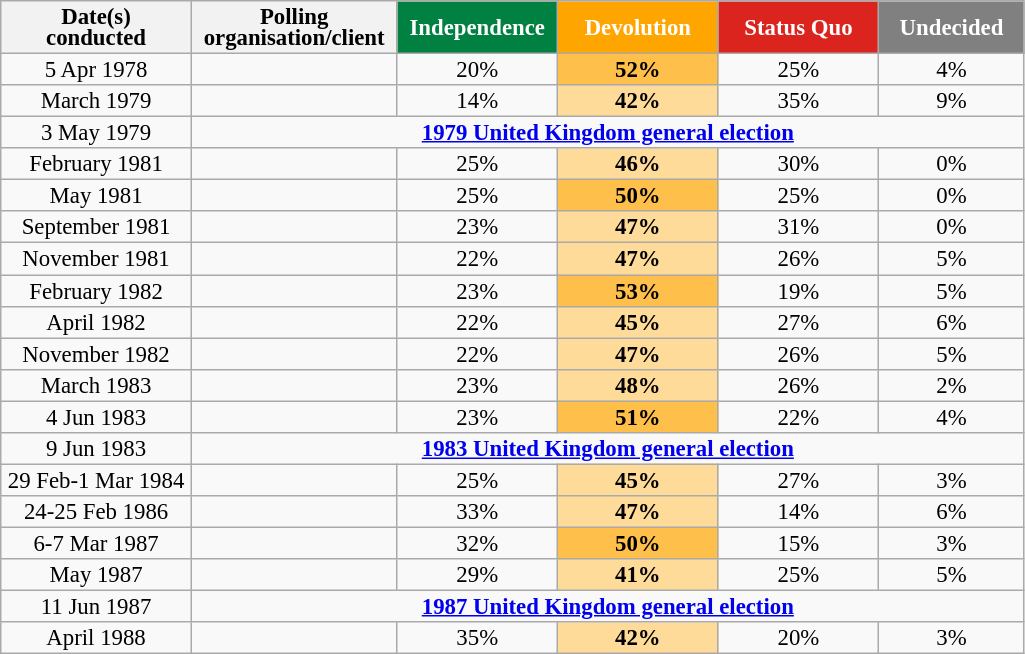<table class="wikitable sortable" style="text-align: center; line-height: 14px; font-size: 95%;">
<tr>
<th style="width: 120px;" !>Date(s)<br>conducted</th>
<th style="width: 130px;">Polling organisation/client</th>
<th class="unsortable" style="background: rgb(0, 129, 66); width: 100px; color: white;">Independence</th>
<th class="unsortable" style="background: orange; width: 100px; color: white;">Devolution</th>
<th class="unsortable" style="background: rgb(220, 36, 31); width: 100px; color: white;">Status Quo</th>
<th class="unsortable" style="background: gray; width: 90px; color: white;">Undecided</th>
</tr>
<tr>
<td data-sort-value="1978-4-5">5 Apr 1978</td>
<td></td>
<td>20%</td>
<td style="background: rgb(255, 191, 75);"><strong>52%</strong></td>
<td>25%</td>
<td>4%</td>
</tr>
<tr>
<td data-sort-value="1979-3-1">March 1979</td>
<td></td>
<td>14%</td>
<td style="background: rgb(255, 219, 153);"><strong>42%</strong></td>
<td>35%</td>
<td>9%</td>
</tr>
<tr>
<td data-sort-value="1979-5-3">3 May 1979</td>
<td colspan="5"><strong><a href='#'>1979 United Kingdom general election</a></strong></td>
</tr>
<tr>
<td data-sort-value="1981-2-1">February 1981</td>
<td></td>
<td>25%</td>
<td style="background: rgb(255, 219, 153);"><strong>46%</strong></td>
<td>30%</td>
<td>0%</td>
</tr>
<tr>
<td data-sort-value="1981-5-1">May 1981</td>
<td></td>
<td>25%</td>
<td style="background: rgb(255, 191, 75);"><strong>50%</strong></td>
<td>25%</td>
<td>0%</td>
</tr>
<tr>
<td data-sort-value="1981-9-1">September 1981</td>
<td></td>
<td>23%</td>
<td style="background: rgb(255, 219, 153);"><strong>47%</strong></td>
<td>31%</td>
<td>0%</td>
</tr>
<tr>
<td data-sort-value="1981-11-1">November 1981</td>
<td></td>
<td>22%</td>
<td style="background: rgb(255, 219, 153);"><strong>47%</strong></td>
<td>26%</td>
<td>5%</td>
</tr>
<tr>
<td data-sort-value="1982-2-1">February 1982</td>
<td></td>
<td>23%</td>
<td style="background: rgb(255, 191, 75);"><strong>53%</strong></td>
<td>19%</td>
<td>5%</td>
</tr>
<tr>
<td data-sort-value="1982-4-1">April 1982</td>
<td></td>
<td>22%</td>
<td style="background: rgb(255, 219, 153);"><strong>45%</strong></td>
<td>27%</td>
<td>6%</td>
</tr>
<tr>
<td data-sort-value="1982-11-1">November 1982</td>
<td></td>
<td>22%</td>
<td style="background: rgb(255, 219, 153);"><strong>47%</strong></td>
<td>26%</td>
<td>5%</td>
</tr>
<tr>
<td data-sort-value="1983-3-1">March 1983</td>
<td></td>
<td>23%</td>
<td style="background: rgb(255, 219, 153);"><strong>48%</strong></td>
<td>26%</td>
<td>2%</td>
</tr>
<tr>
<td data-sort-value="1983-6-4">4 Jun 1983</td>
<td></td>
<td>23%</td>
<td style="background: rgb(255, 191, 75);"><strong>51%</strong></td>
<td>22%</td>
<td>4%</td>
</tr>
<tr>
<td data-sort-value="1983-6-9">9 Jun 1983</td>
<td colspan="5"><strong><a href='#'>1983 United Kingdom general election</a></strong></td>
</tr>
<tr>
<td data-sort-value="1984-3-1">29 Feb-1 Mar 1984</td>
<td></td>
<td>25%</td>
<td style="background: rgb(255, 219, 153);"><strong>45%</strong></td>
<td>27%</td>
<td>3%</td>
</tr>
<tr>
<td data-sort-value="1986-2-24">24-25 Feb 1986</td>
<td></td>
<td>33%</td>
<td style="background: rgb(255, 219, 153);"><strong>47%</strong></td>
<td>14%</td>
<td>6%</td>
</tr>
<tr>
<td data-sort-value="1987-3-6">6-7 Mar 1987</td>
<td></td>
<td>32%</td>
<td style="background: rgb(255, 191, 75);"><strong>50%</strong></td>
<td>15%</td>
<td>3%</td>
</tr>
<tr>
<td data-sort-value="1987-5-1">May 1987</td>
<td></td>
<td>29%</td>
<td style="background: rgb(255, 219, 153);"><strong>41%</strong></td>
<td>25%</td>
<td>5%</td>
</tr>
<tr>
<td data-sort-value="1987-6-11">11 Jun 1987</td>
<td colspan="5"><strong><a href='#'>1987 United Kingdom general election</a></strong></td>
</tr>
<tr>
<td data-sort-value="1988-4-1">April 1988</td>
<td></td>
<td>35%</td>
<td style="background: rgb(255, 219, 153);"><strong>42%</strong></td>
<td>20%</td>
<td>3%</td>
</tr>
</table>
